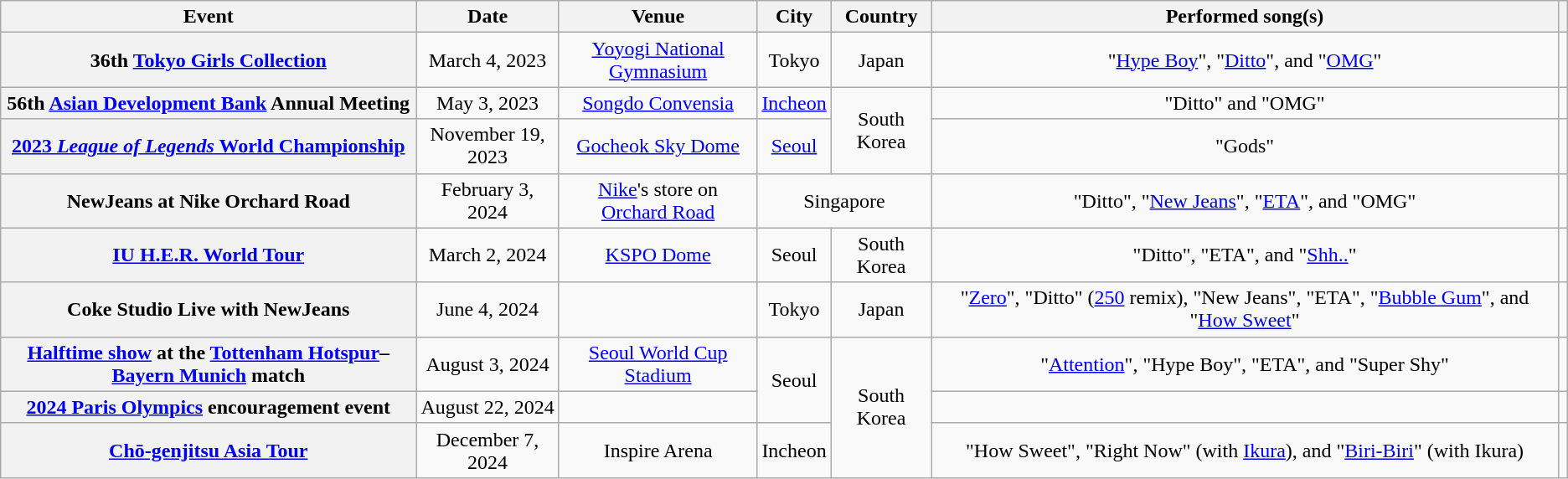<table class="wikitable sortable plainrowheaders" style="text-align:center;">
<tr>
<th scope="col">Event</th>
<th scope="col">Date</th>
<th scope="col">Venue</th>
<th scope="col">City</th>
<th scope="col">Country</th>
<th scope="col" style="width:40%">Performed song(s)</th>
<th scope="col" class="unsortable"></th>
</tr>
<tr>
<th scope="row">36th <a href='#'>Tokyo Girls Collection</a></th>
<td>March 4, 2023</td>
<td><a href='#'>Yoyogi National Gymnasium</a></td>
<td>Tokyo</td>
<td>Japan</td>
<td>"<a href='#'>Hype Boy</a>", "<a href='#'>Ditto</a>", and "<a href='#'>OMG</a>"</td>
<td></td>
</tr>
<tr>
<th scope="row">56th <a href='#'>Asian Development Bank</a> Annual Meeting</th>
<td>May 3, 2023</td>
<td><a href='#'>Songdo Convensia</a></td>
<td><a href='#'>Incheon</a></td>
<td rowspan="2">South Korea</td>
<td>"Ditto" and "OMG"</td>
<td></td>
</tr>
<tr>
<th scope="row"><a href='#'>2023 <em>League of Legends</em> World Championship</a></th>
<td>November 19, 2023</td>
<td><a href='#'>Gocheok Sky Dome</a></td>
<td><a href='#'>Seoul</a></td>
<td>"Gods"</td>
<td></td>
</tr>
<tr>
<th scope="row">NewJeans at Nike Orchard Road</th>
<td>February 3, 2024</td>
<td><a href='#'>Nike</a>'s store on <a href='#'>Orchard Road</a></td>
<td colspan="2">Singapore</td>
<td>"Ditto", "<a href='#'>New Jeans</a>", "<a href='#'>ETA</a>", and "OMG"</td>
<td></td>
</tr>
<tr>
<th scope="row"><a href='#'>IU H.E.R. World Tour</a></th>
<td>March 2, 2024</td>
<td><a href='#'>KSPO Dome</a></td>
<td>Seoul</td>
<td>South Korea</td>
<td>"Ditto", "ETA", and "<a href='#'>Shh..</a>"</td>
<td></td>
</tr>
<tr>
<th scope="row">Coke Studio Live with NewJeans</th>
<td>June 4, 2024</td>
<td></td>
<td>Tokyo</td>
<td>Japan</td>
<td>"<a href='#'>Zero</a>", "Ditto" (<a href='#'>250</a> remix), "New Jeans", "ETA", "<a href='#'>Bubble Gum</a>", and "<a href='#'>How Sweet</a>"</td>
<td></td>
</tr>
<tr>
<th scope="row"><a href='#'>Halftime show</a> at the <a href='#'>Tottenham Hotspur</a>–<a href='#'>Bayern Munich</a> match</th>
<td>August 3, 2024</td>
<td><a href='#'>Seoul World Cup Stadium</a></td>
<td rowspan="2">Seoul</td>
<td rowspan="3">South Korea</td>
<td>"<a href='#'>Attention</a>", "Hype Boy", "ETA", and "Super Shy"</td>
<td></td>
</tr>
<tr>
<th scope="row"><a href='#'>2024 Paris Olympics</a> encouragement event</th>
<td>August 22, 2024</td>
<td></td>
<td></td>
<td></td>
</tr>
<tr>
<th scope="row"><a href='#'>Chō-genjitsu Asia Tour</a></th>
<td>December 7, 2024</td>
<td>Inspire Arena</td>
<td>Incheon</td>
<td>"How Sweet", "Right Now" (with <a href='#'>Ikura</a>), and "<a href='#'>Biri-Biri</a>" (with Ikura)</td>
<td></td>
</tr>
</table>
